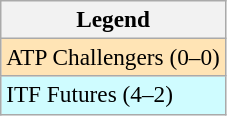<table class=wikitable style=font-size:97%>
<tr>
<th>Legend</th>
</tr>
<tr bgcolor=moccasin>
<td>ATP Challengers (0–0)</td>
</tr>
<tr bgcolor=cffcff>
<td>ITF Futures (4–2)</td>
</tr>
</table>
